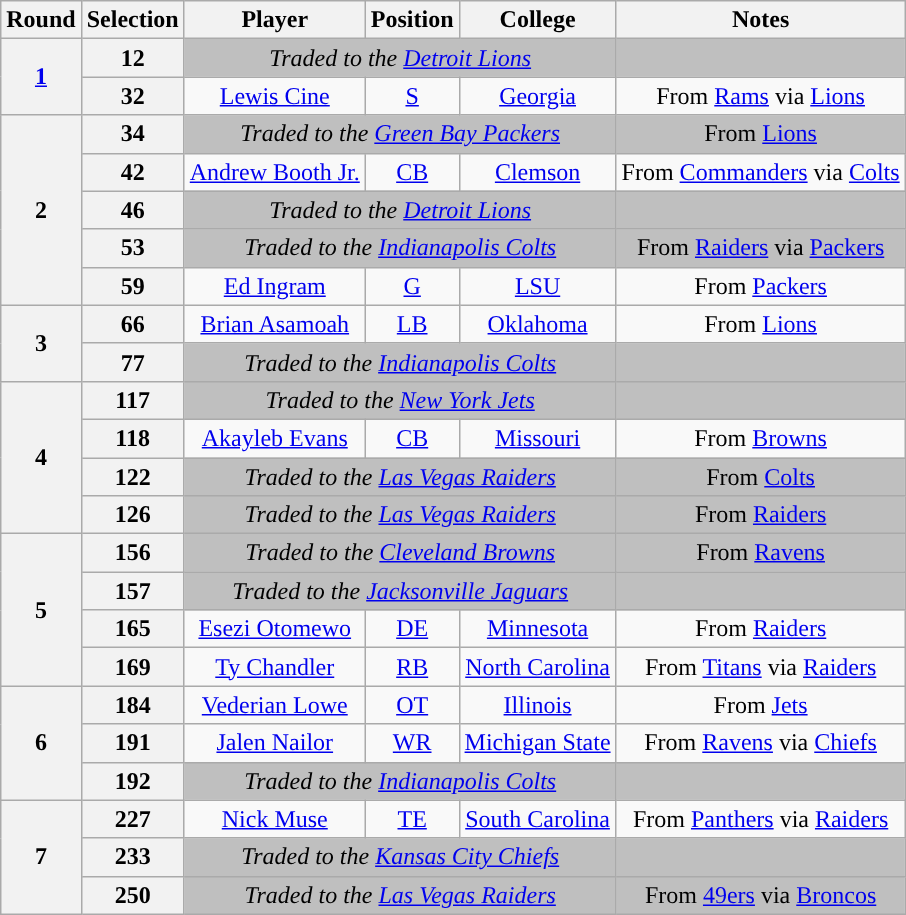<table class="wikitable" style="text-align:center">
<tr>
<th>Round</th>
<th>Selection</th>
<th>Player</th>
<th>Position</th>
<th>College</th>
<th>Notes</th>
</tr>
<tr>
<th rowspan="2"><a href='#'>1</a></th>
<th>12</th>
<td colspan="3" style="background:#BFBFBF"><em>Traded to the <a href='#'>Detroit Lions</a></em></td>
<td style="background:#BFBFBF"></td>
</tr>
<tr>
<th>32</th>
<td><a href='#'>Lewis Cine</a></td>
<td><a href='#'>S</a></td>
<td><a href='#'>Georgia</a></td>
<td>From <a href='#'>Rams</a> via <a href='#'>Lions</a></td>
</tr>
<tr>
<th rowspan="5">2</th>
<th>34</th>
<td colspan="3" style="background:#BFBFBF"><em>Traded to the <a href='#'>Green Bay Packers</a></em></td>
<td style="background:#BFBFBF">From <a href='#'>Lions</a></td>
</tr>
<tr>
<th>42</th>
<td><a href='#'>Andrew Booth Jr.</a></td>
<td><a href='#'>CB</a></td>
<td><a href='#'>Clemson</a></td>
<td>From <a href='#'>Commanders</a> via <a href='#'>Colts</a></td>
</tr>
<tr>
<th>46</th>
<td colspan="3" style="background:#BFBFBF"><em>Traded to the <a href='#'>Detroit Lions</a></em></td>
<td style="background:#BFBFBF"></td>
</tr>
<tr>
<th>53</th>
<td colspan="3" style="background:#BFBFBF"><em>Traded to the <a href='#'>Indianapolis Colts</a></em></td>
<td style="background:#BFBFBF">From <a href='#'>Raiders</a> via <a href='#'>Packers</a></td>
</tr>
<tr>
<th>59</th>
<td><a href='#'>Ed Ingram</a></td>
<td><a href='#'>G</a></td>
<td><a href='#'>LSU</a></td>
<td>From <a href='#'>Packers</a></td>
</tr>
<tr>
<th rowspan="2">3</th>
<th>66</th>
<td><a href='#'>Brian Asamoah</a></td>
<td><a href='#'>LB</a></td>
<td><a href='#'>Oklahoma</a></td>
<td>From <a href='#'>Lions</a></td>
</tr>
<tr>
<th>77</th>
<td colspan="3" style="background:#BFBFBF"><em>Traded to the <a href='#'>Indianapolis Colts</a></em></td>
<td style="background:#BFBFBF"></td>
</tr>
<tr>
<th rowspan="4">4</th>
<th>117</th>
<td colspan="3" style="background:#BFBFBF"><em>Traded to the <a href='#'>New York Jets</a></em></td>
<td style="background:#BFBFBF"></td>
</tr>
<tr>
<th>118</th>
<td><a href='#'>Akayleb Evans</a></td>
<td><a href='#'>CB</a></td>
<td><a href='#'>Missouri</a></td>
<td>From <a href='#'>Browns</a></td>
</tr>
<tr>
<th>122</th>
<td colspan="3" style="background:#BFBFBF"><em>Traded to the <a href='#'>Las Vegas Raiders</a></em></td>
<td style="background:#BFBFBF">From <a href='#'>Colts</a></td>
</tr>
<tr>
<th>126</th>
<td colspan="3" style="background:#BFBFBF"><em>Traded to the <a href='#'>Las Vegas Raiders</a></em></td>
<td style="background:#BFBFBF">From <a href='#'>Raiders</a></td>
</tr>
<tr>
<th rowspan="4">5</th>
<th>156</th>
<td colspan="3" style="background:#BFBFBF"><em>Traded to the <a href='#'>Cleveland Browns</a></em></td>
<td style="background:#BFBFBF">From <a href='#'>Ravens</a></td>
</tr>
<tr>
<th>157</th>
<td colspan="3" style="background:#BFBFBF"><em>Traded to the <a href='#'>Jacksonville Jaguars</a></em></td>
<td style="background:#BFBFBF"></td>
</tr>
<tr>
<th>165</th>
<td><a href='#'>Esezi Otomewo</a></td>
<td><a href='#'>DE</a></td>
<td><a href='#'>Minnesota</a></td>
<td>From <a href='#'>Raiders</a></td>
</tr>
<tr>
<th>169</th>
<td><a href='#'>Ty Chandler</a></td>
<td><a href='#'>RB</a></td>
<td><a href='#'>North Carolina</a></td>
<td>From <a href='#'>Titans</a> via <a href='#'>Raiders</a></td>
</tr>
<tr>
<th rowspan="3">6</th>
<th>184</th>
<td><a href='#'>Vederian Lowe</a></td>
<td><a href='#'>OT</a></td>
<td><a href='#'>Illinois</a></td>
<td>From <a href='#'>Jets</a></td>
</tr>
<tr>
<th>191</th>
<td><a href='#'>Jalen Nailor</a></td>
<td><a href='#'>WR</a></td>
<td><a href='#'>Michigan State</a></td>
<td>From <a href='#'>Ravens</a> via <a href='#'>Chiefs</a></td>
</tr>
<tr>
<th>192</th>
<td colspan="3" style="background:#BFBFBF"><em>Traded to the <a href='#'>Indianapolis Colts</a></em></td>
<td style="background:#BFBFBF"></td>
</tr>
<tr>
<th rowspan="3">7</th>
<th>227</th>
<td><a href='#'>Nick Muse</a></td>
<td><a href='#'>TE</a></td>
<td><a href='#'>South Carolina</a></td>
<td>From <a href='#'>Panthers</a> via <a href='#'>Raiders</a></td>
</tr>
<tr>
<th>233</th>
<td colspan="3" style="background:#BFBFBF"><em>Traded to the <a href='#'>Kansas City Chiefs</a></em></td>
<td style="background:#BFBFBF"></td>
</tr>
<tr>
<th>250</th>
<td colspan="3" style="background:#BFBFBF"><em>Traded to the <a href='#'>Las Vegas Raiders</a></em></td>
<td style="background:#BFBFBF">From <a href='#'>49ers</a> via <a href='#'>Broncos</a></td>
</tr>
</table>
